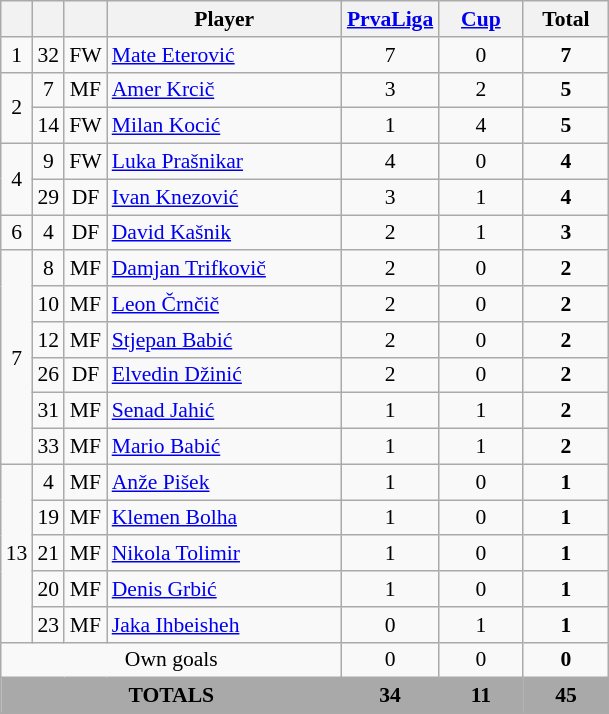<table class="wikitable sortable" style="font-size:90%; text-align:center">
<tr>
<th width=10></th>
<th width=10></th>
<th width=10></th>
<th width=150>Player</th>
<th width=50><a href='#'>PrvaLiga</a></th>
<th width=50><a href='#'>Cup</a></th>
<th width=50>Total</th>
</tr>
<tr>
<td>1</td>
<td>32</td>
<td>FW</td>
<td align=left> <a href='#'>Mate Eterović</a></td>
<td>7</td>
<td>0</td>
<td><strong>7</strong></td>
</tr>
<tr>
<td rowspan="2">2</td>
<td>7</td>
<td>MF</td>
<td align=left> <a href='#'>Amer Krcič</a></td>
<td>3</td>
<td>2</td>
<td><strong>5</strong></td>
</tr>
<tr>
<td>14</td>
<td>FW</td>
<td align=left> <a href='#'>Milan Kocić</a></td>
<td>1</td>
<td>4</td>
<td><strong>5</strong></td>
</tr>
<tr>
<td rowspan="2">4</td>
<td>9</td>
<td>FW</td>
<td align=left> <a href='#'>Luka Prašnikar</a></td>
<td>4</td>
<td>0</td>
<td><strong>4</strong></td>
</tr>
<tr>
<td>29</td>
<td>DF</td>
<td align=left> <a href='#'>Ivan Knezović</a></td>
<td>3</td>
<td>1</td>
<td><strong>4</strong></td>
</tr>
<tr>
<td>6</td>
<td>4</td>
<td>DF</td>
<td align=left> <a href='#'>David Kašnik</a></td>
<td>2</td>
<td>1</td>
<td><strong>3</strong></td>
</tr>
<tr>
<td rowspan="6">7</td>
<td>8</td>
<td>MF</td>
<td align=left> <a href='#'>Damjan Trifkovič</a></td>
<td>2</td>
<td>0</td>
<td><strong>2</strong></td>
</tr>
<tr>
<td>10</td>
<td>MF</td>
<td align=left> <a href='#'>Leon Črnčič</a></td>
<td>2</td>
<td>0</td>
<td><strong>2</strong></td>
</tr>
<tr>
<td>12</td>
<td>MF</td>
<td align=left> <a href='#'>Stjepan Babić</a></td>
<td>2</td>
<td>0</td>
<td><strong>2</strong></td>
</tr>
<tr>
<td>26</td>
<td>DF</td>
<td align=left> <a href='#'>Elvedin Džinić</a></td>
<td>2</td>
<td>0</td>
<td><strong>2</strong></td>
</tr>
<tr>
<td>31</td>
<td>MF</td>
<td align=left> <a href='#'>Senad Jahić</a></td>
<td>1</td>
<td>1</td>
<td><strong>2</strong></td>
</tr>
<tr>
<td>33</td>
<td>MF</td>
<td align=left> <a href='#'>Mario Babić</a></td>
<td>1</td>
<td>1</td>
<td><strong>2</strong></td>
</tr>
<tr>
<td rowspan="5">13</td>
<td>4</td>
<td>MF</td>
<td align=left> <a href='#'>Anže Pišek</a></td>
<td>1</td>
<td>0</td>
<td><strong>1</strong></td>
</tr>
<tr>
<td>19</td>
<td>MF</td>
<td align=left> <a href='#'>Klemen Bolha</a></td>
<td>1</td>
<td>0</td>
<td><strong>1</strong></td>
</tr>
<tr>
<td>21</td>
<td>MF</td>
<td align=left> <a href='#'>Nikola Tolimir</a></td>
<td>1</td>
<td>0</td>
<td><strong>1</strong></td>
</tr>
<tr>
<td>20</td>
<td>MF</td>
<td align=left> <a href='#'>Denis Grbić</a></td>
<td>1</td>
<td>0</td>
<td><strong>1</strong></td>
</tr>
<tr>
<td>23</td>
<td>MF</td>
<td align=left> <a href='#'>Jaka Ihbeisheh</a></td>
<td>0</td>
<td>1</td>
<td><strong>1</strong></td>
</tr>
<tr>
<td colspan="4">Own goals</td>
<td>0</td>
<td>0</td>
<td><strong>0</strong></td>
</tr>
<tr bgcolor="#A9A9A9">
<td colspan=4><strong>TOTALS</strong></td>
<td><strong>34</strong></td>
<td><strong>11</strong></td>
<td><strong>45</strong></td>
</tr>
</table>
